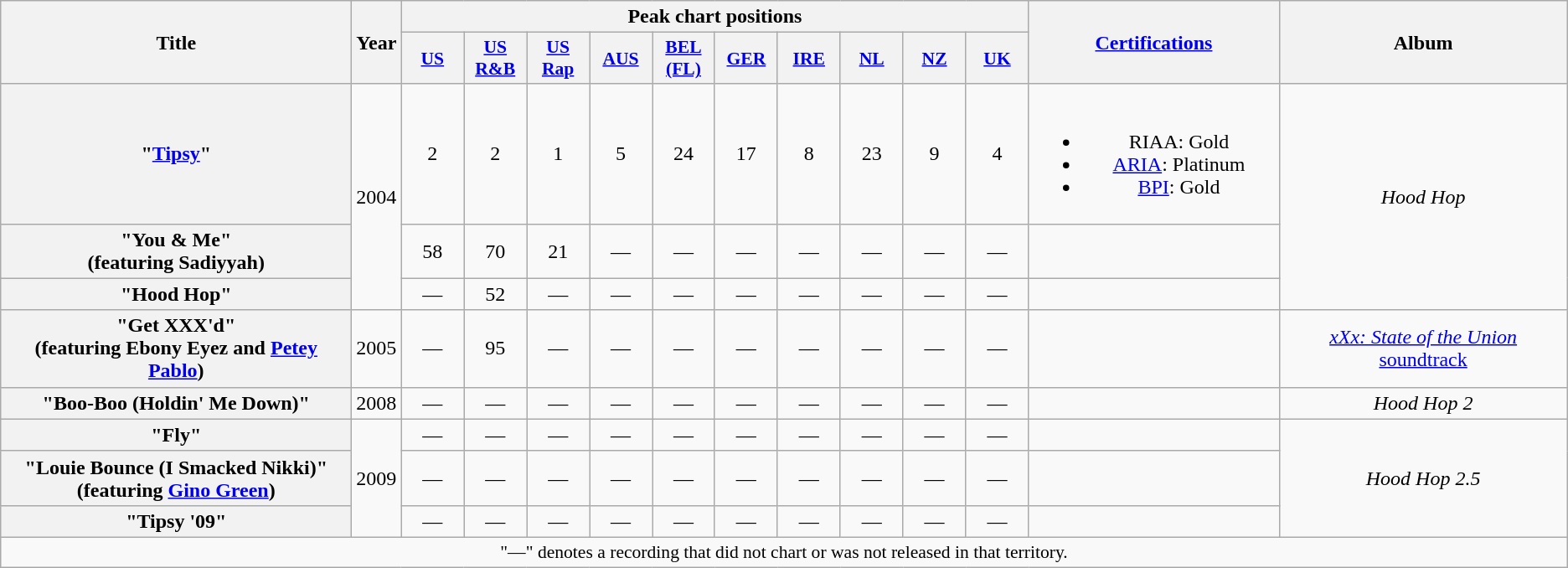<table class="wikitable plainrowheaders" style="text-align:center;">
<tr>
<th scope="col" rowspan="2" style="width:17em;">Title</th>
<th scope="col" rowspan="2">Year</th>
<th scope="col" colspan="10">Peak chart positions</th>
<th scope="col" rowspan="2" style="width:12em;"><a href='#'>Certifications</a></th>
<th scope="col" rowspan="2">Album</th>
</tr>
<tr>
<th style="width:3em; font-size:90%"><a href='#'>US</a><br></th>
<th style="width:3em; font-size:90%"><a href='#'>US<br>R&B</a><br></th>
<th style="width:3em; font-size:90%"><a href='#'>US<br>Rap</a><br></th>
<th style="width:3em; font-size:90%"><a href='#'>AUS</a><br></th>
<th style="width:3em; font-size:90%"><a href='#'>BEL<br>(FL)</a><br></th>
<th style="width:3em; font-size:90%"><a href='#'>GER</a><br></th>
<th style="width:3em; font-size:90%"><a href='#'>IRE</a><br></th>
<th style="width:3em; font-size:90%"><a href='#'>NL</a><br></th>
<th style="width:3em; font-size:90%"><a href='#'>NZ</a><br></th>
<th style="width:3em; font-size:90%"><a href='#'>UK</a><br></th>
</tr>
<tr>
<th scope="row">"<a href='#'>Tipsy</a>"</th>
<td rowspan="3">2004</td>
<td>2</td>
<td>2</td>
<td>1</td>
<td>5</td>
<td>24</td>
<td>17</td>
<td>8</td>
<td>23</td>
<td>9</td>
<td>4</td>
<td><br><ul><li>RIAA: Gold</li><li><a href='#'>ARIA</a>: Platinum</li><li><a href='#'>BPI</a>: Gold</li></ul></td>
<td rowspan="3"><em>Hood Hop</em></td>
</tr>
<tr>
<th scope="row">"You & Me"<br><span>(featuring Sadiyyah)</span></th>
<td>58</td>
<td>70</td>
<td>21</td>
<td>—</td>
<td>—</td>
<td>—</td>
<td>—</td>
<td>—</td>
<td>—</td>
<td>—</td>
<td></td>
</tr>
<tr>
<th scope="row">"Hood Hop"</th>
<td>—</td>
<td>52</td>
<td>—</td>
<td>—</td>
<td>—</td>
<td>—</td>
<td>—</td>
<td>—</td>
<td>—</td>
<td>—</td>
<td></td>
</tr>
<tr>
<th scope="row">"Get XXX'd"<br><span>(featuring Ebony Eyez and <a href='#'>Petey Pablo</a>)</span></th>
<td>2005</td>
<td>—</td>
<td>95</td>
<td>—</td>
<td>—</td>
<td>—</td>
<td>—</td>
<td>—</td>
<td>—</td>
<td>—</td>
<td>—</td>
<td></td>
<td><a href='#'><em>xXx: State of the Union</em> soundtrack</a></td>
</tr>
<tr>
<th scope="row">"Boo-Boo (Holdin' Me Down)"</th>
<td>2008</td>
<td>—</td>
<td>—</td>
<td>—</td>
<td>—</td>
<td>—</td>
<td>—</td>
<td>—</td>
<td>—</td>
<td>—</td>
<td>—</td>
<td></td>
<td><em>Hood Hop 2</em></td>
</tr>
<tr>
<th scope="row">"Fly"</th>
<td rowspan="3">2009</td>
<td>—</td>
<td>—</td>
<td>—</td>
<td>—</td>
<td>—</td>
<td>—</td>
<td>—</td>
<td>—</td>
<td>—</td>
<td>—</td>
<td></td>
<td rowspan="3"><em>Hood Hop 2.5</em></td>
</tr>
<tr>
<th scope="row">"Louie Bounce (I Smacked Nikki)"<br><span>(featuring <a href='#'>Gino Green</a>)</span></th>
<td>—</td>
<td>—</td>
<td>—</td>
<td>—</td>
<td>—</td>
<td>—</td>
<td>—</td>
<td>—</td>
<td>—</td>
<td>—</td>
<td></td>
</tr>
<tr>
<th scope="row">"Tipsy '09"</th>
<td>—</td>
<td>—</td>
<td>—</td>
<td>—</td>
<td>—</td>
<td>—</td>
<td>—</td>
<td>—</td>
<td>—</td>
<td>—</td>
<td></td>
</tr>
<tr>
<td colspan="14" style="font-size:90%">"—" denotes a recording that did not chart or was not released in that territory.</td>
</tr>
</table>
